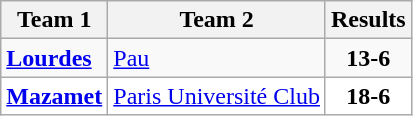<table class="wikitable">
<tr>
<th>Team 1</th>
<th>Team 2</th>
<th>Results</th>
</tr>
<tr>
<td><strong><a href='#'>Lourdes</a></strong></td>
<td><a href='#'>Pau</a></td>
<td align="center"><strong>13-6</strong></td>
</tr>
<tr bgcolor="white">
<td><strong><a href='#'>Mazamet</a></strong></td>
<td><a href='#'>Paris Université Club</a></td>
<td align="center"><strong>18-6</strong></td>
</tr>
</table>
